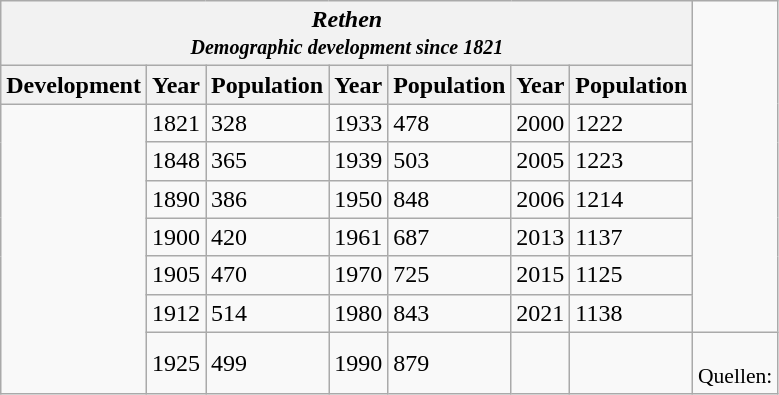<table class="wikitable zebra">
<tr class="hintergrundfarbe6">
<th colspan="7"><em>Rethen<br><small>Demographic development since 1821</small></em></th>
</tr>
<tr>
<th>Development</th>
<th>Year</th>
<th>Population</th>
<th>Year</th>
<th>Population</th>
<th>Year</th>
<th>Population</th>
</tr>
<tr>
<td rowspan="7" class="hintergrundfarbe2"><br></td>
<td>1821</td>
<td>328</td>
<td>1933</td>
<td>478</td>
<td>2000</td>
<td>1222</td>
</tr>
<tr>
<td>1848</td>
<td>365</td>
<td>1939</td>
<td>503</td>
<td>2005</td>
<td>1223</td>
</tr>
<tr>
<td>1890</td>
<td>386</td>
<td>1950</td>
<td>848</td>
<td>2006</td>
<td>1214</td>
</tr>
<tr>
<td>1900</td>
<td>420</td>
<td>1961</td>
<td>687</td>
<td>2013</td>
<td>1137</td>
</tr>
<tr>
<td>1905</td>
<td>470</td>
<td>1970</td>
<td>725</td>
<td>2015</td>
<td>1125</td>
</tr>
<tr>
<td>1912</td>
<td>514</td>
<td>1980</td>
<td>843</td>
<td>2021</td>
<td>1138</td>
</tr>
<tr>
<td>1925</td>
<td>499</td>
<td>1990</td>
<td>879</td>
<td></td>
<td></td>
<td colspan="6" style="font-size:90%;"><br>Quellen:
</td>
</tr>
</table>
